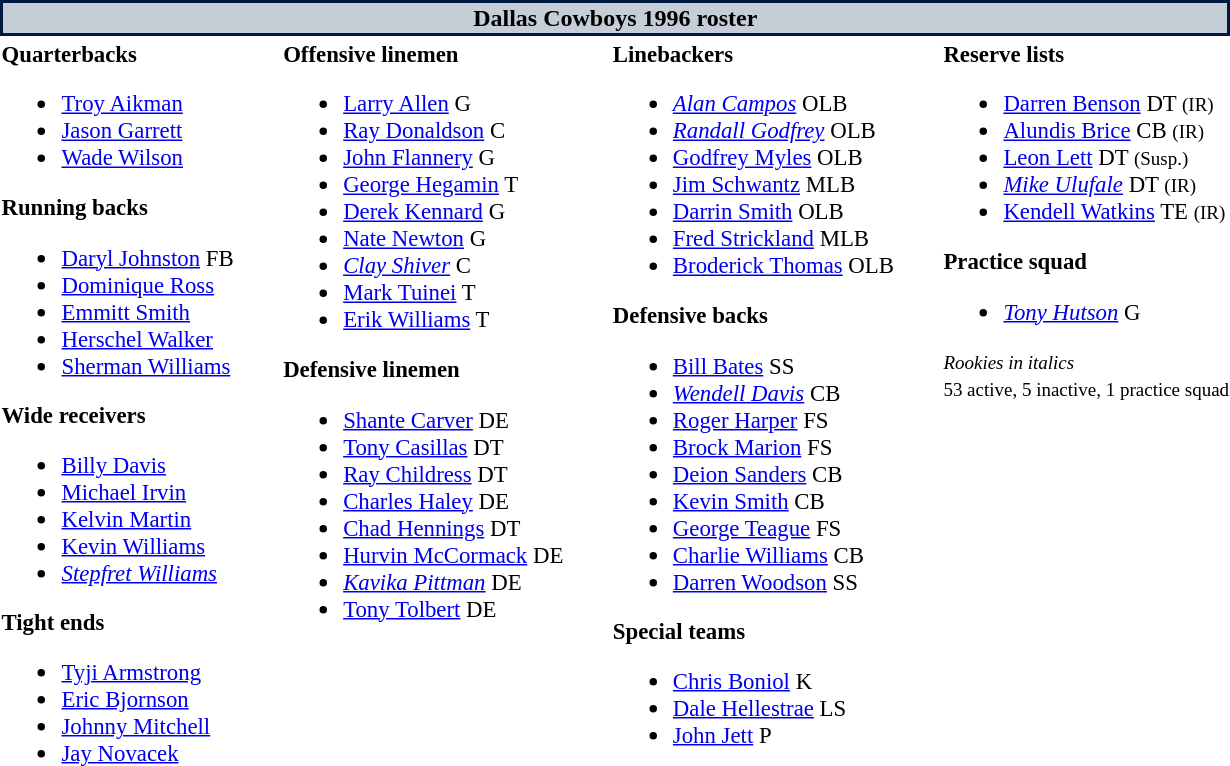<table class="toccolours" style="text-align: left;">
<tr>
<th colspan="7" style="background:#c5ced6; color:black; border: 2px solid #001942; text-align: center;">Dallas Cowboys 1996 roster</th>
</tr>
<tr>
<td style="font-size: 95%;" valign="top"><strong>Quarterbacks</strong><br><ul><li> <a href='#'>Troy Aikman</a></li><li> <a href='#'>Jason Garrett</a></li><li> <a href='#'>Wade Wilson</a></li></ul><strong>Running backs</strong><ul><li> <a href='#'>Daryl Johnston</a> FB</li><li> <a href='#'>Dominique Ross</a></li><li> <a href='#'>Emmitt Smith</a></li><li> <a href='#'>Herschel Walker</a></li><li> <a href='#'>Sherman Williams</a></li></ul><strong>Wide receivers</strong><ul><li> <a href='#'>Billy Davis</a></li><li> <a href='#'>Michael Irvin</a></li><li> <a href='#'>Kelvin Martin</a></li><li> <a href='#'>Kevin Williams</a></li><li> <em><a href='#'>Stepfret Williams</a></em></li></ul><strong>Tight ends</strong><ul><li> <a href='#'>Tyji Armstrong</a></li><li> <a href='#'>Eric Bjornson</a></li><li> <a href='#'>Johnny Mitchell</a></li><li> <a href='#'>Jay Novacek</a></li></ul></td>
<td style="width: 25px;"></td>
<td style="font-size: 95%;" valign="top"><strong>Offensive linemen</strong><br><ul><li> <a href='#'>Larry Allen</a> G</li><li> <a href='#'>Ray Donaldson</a> C</li><li> <a href='#'>John Flannery</a> G</li><li> <a href='#'>George Hegamin</a> T</li><li> <a href='#'>Derek Kennard</a> G</li><li> <a href='#'>Nate Newton</a> G</li><li> <em><a href='#'>Clay Shiver</a></em> C</li><li> <a href='#'>Mark Tuinei</a> T</li><li> <a href='#'>Erik Williams</a> T</li></ul><strong>Defensive linemen</strong><ul><li> <a href='#'>Shante Carver</a> DE</li><li> <a href='#'>Tony Casillas</a> DT</li><li> <a href='#'>Ray Childress</a> DT</li><li> <a href='#'>Charles Haley</a> DE</li><li> <a href='#'>Chad Hennings</a> DT</li><li> <a href='#'>Hurvin McCormack</a> DE</li><li> <em><a href='#'>Kavika Pittman</a></em> DE</li><li> <a href='#'>Tony Tolbert</a> DE</li></ul></td>
<td style="width: 25px;"></td>
<td style="font-size: 95%;" valign="top"><strong>Linebackers</strong><br><ul><li> <em><a href='#'>Alan Campos</a></em> OLB</li><li> <em><a href='#'>Randall Godfrey</a></em> OLB</li><li> <a href='#'>Godfrey Myles</a> OLB</li><li> <a href='#'>Jim Schwantz</a> MLB</li><li> <a href='#'>Darrin Smith</a> OLB</li><li> <a href='#'>Fred Strickland</a> MLB</li><li> <a href='#'>Broderick Thomas</a> OLB</li></ul><strong>Defensive backs</strong><ul><li> <a href='#'>Bill Bates</a> SS</li><li> <em><a href='#'>Wendell Davis</a></em> CB</li><li> <a href='#'>Roger Harper</a> FS</li><li> <a href='#'>Brock Marion</a> FS</li><li> <a href='#'>Deion Sanders</a> CB</li><li> <a href='#'>Kevin Smith</a> CB</li><li> <a href='#'>George Teague</a> FS</li><li> <a href='#'>Charlie Williams</a> CB</li><li> <a href='#'>Darren Woodson</a> SS</li></ul><strong>Special teams</strong><ul><li> <a href='#'>Chris Boniol</a> K</li><li> <a href='#'>Dale Hellestrae</a> LS</li><li> <a href='#'>John Jett</a> P</li></ul></td>
<td style="width: 25px;"></td>
<td style="font-size: 95%;" valign="top"><strong>Reserve lists</strong><br><ul><li> <a href='#'>Darren Benson</a> DT <small>(IR)</small> </li><li> <a href='#'>Alundis Brice</a> CB <small>(IR)</small> </li><li> <a href='#'>Leon Lett</a> DT <small>(Susp.)</small></li><li> <em><a href='#'>Mike Ulufale</a></em> DT <small>(IR)</small> </li><li> <a href='#'>Kendell Watkins</a> TE <small>(IR)</small> </li></ul><strong>Practice squad</strong><ul><li> <em><a href='#'>Tony Hutson</a></em>  G</li></ul><small><em>Rookies in italics</em></small><br>
<small>53 active, 5 inactive, 1 practice squad </small></td>
</tr>
<tr>
</tr>
</table>
